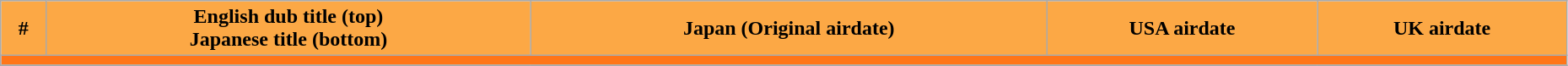<table class="wikitable" style="width:98%;">
<tr>
<th style="background:#fca845;">#</th>
<th style="background:#fca845;">English dub title (top)<br>Japanese title (bottom)</th>
<th style="background:#fca845;">Japan (Original airdate)</th>
<th style="background:#fca845;">USA airdate</th>
<th style="background:#fca845;">UK airdate</th>
</tr>
<tr>
<td colspan="5" style="background:#ff7518;"></td>
</tr>
<tr>
</tr>
</table>
